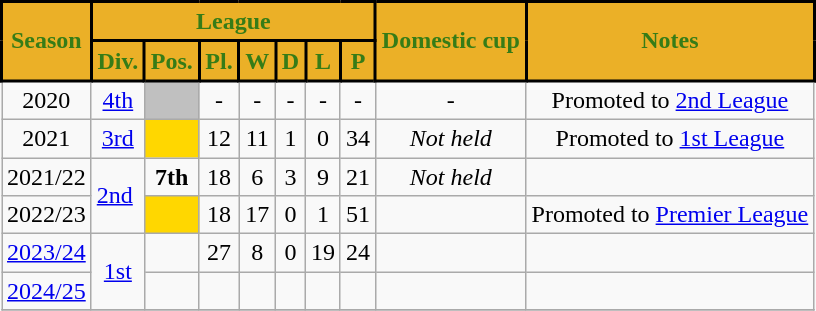<table class="wikitable">
<tr style="background:#d92121;">
<th rowspan="2" ! style="background:#EBB027; color:#367C17; border:2px solid #000000;" scope="col">Season</th>
<th colspan="7" ! style="background:#EBB027; color:#367C17; border:2px solid #000000;" scope="col">League</th>
<th rowspan="2" ! style="background:#EBB027; color:#367C17; border:2px solid #000000;" scope="col">Domestic cup</th>
<th rowspan="2" ! style="background:#EBB027; color:#367C17; border:2px solid #000000;" scope="col">Notes</th>
</tr>
<tr>
<th style="background:#EBB027; color:#367C17; border:2px solid #000000;" scope="col">Div.</th>
<th style="background:#EBB027; color:#367C17; border:2px solid #000000;" scope="col">Pos.</th>
<th style="background:#EBB027; color:#367C17; border:2px solid #000000;" scope="col">Pl.</th>
<th style="background:#EBB027; color:#367C17; border:2px solid #000000;" scope="col">W</th>
<th style="background:#EBB027; color:#367C17; border:2px solid #000000;" scope="col">D</th>
<th style="background:#EBB027; color:#367C17; border:2px solid #000000;" scope="col">L</th>
<th style="background:#EBB027; color:#367C17; border:2px solid #000000;" scope="col">P</th>
</tr>
<tr>
<td align=center>2020</td>
<td align=center><a href='#'>4th</a></td>
<td bgcolor="#C0C0C0"></td>
<td align=center>-</td>
<td align=center>-</td>
<td align=center>-</td>
<td align=center>-</td>
<td align=center>-</td>
<td align=center>-</td>
<td align=center>Promoted to <a href='#'>2nd League</a></td>
</tr>
<tr>
<td align=center>2021</td>
<td align=center><a href='#'>3rd</a></td>
<td bgcolor="#FFD700"></td>
<td align=center>12</td>
<td align=center>11</td>
<td align=center>1</td>
<td align=center>0</td>
<td align=center>34</td>
<td align=center><em>Not held</em></td>
<td align=center>Promoted to <a href='#'>1st League</a></td>
</tr>
<tr>
<td align=center>2021/22</td>
<td align=center; rowspan=2><a href='#'>2nd</a></td>
<td align=center><strong>7th</strong></td>
<td align=center>18</td>
<td align=center>6</td>
<td align=center>3</td>
<td align=center>9</td>
<td align=center>21</td>
<td align=center><em>Not held</em></td>
<td align=center></td>
</tr>
<tr>
<td align=center>2022/23</td>
<td bgcolor="#FFD700"></td>
<td align=center>18</td>
<td align=center>17</td>
<td align=center>0</td>
<td align=center>1</td>
<td align=center>51</td>
<td align=center></td>
<td align=center>Promoted to <a href='#'>Premier League</a></td>
</tr>
<tr>
<td align=center><a href='#'>2023/24</a></td>
<td rowspan=2; align=center><a href='#'>1st</a></td>
<td><strong></strong></td>
<td align=center>27</td>
<td align=center>8</td>
<td align=center>0</td>
<td align=center>19</td>
<td align=center>24</td>
<td align=center></td>
<td align=center></td>
</tr>
<tr>
<td align=center><a href='#'>2024/25</a></td>
<td></td>
<td align=center></td>
<td align=center></td>
<td align=center></td>
<td align=center></td>
<td align=center></td>
<td align=center></td>
<td align=center></td>
</tr>
<tr>
</tr>
</table>
